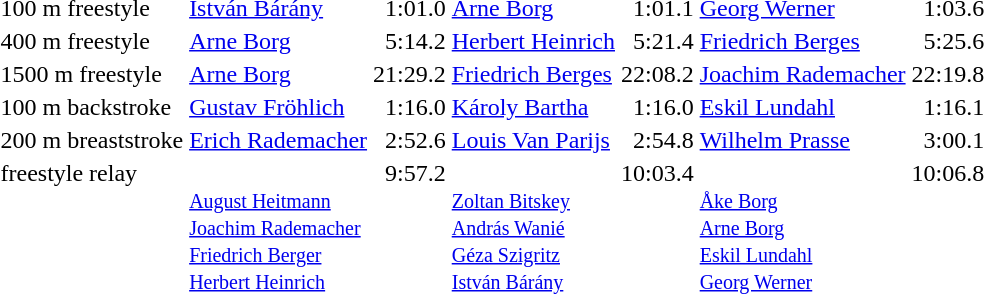<table>
<tr valign=top>
<td>100 m freestyle<br></td>
<td><a href='#'>István Bárány</a><br><small></small></td>
<td align=right>1:01.0</td>
<td><a href='#'>Arne Borg</a><br><small></small></td>
<td align=right>1:01.1</td>
<td><a href='#'>Georg Werner</a><br><small></small></td>
<td align=right>1:03.6</td>
</tr>
<tr valign=top>
<td>400 m freestyle<br></td>
<td><a href='#'>Arne Borg</a><br><small></small></td>
<td align=right>5:14.2</td>
<td><a href='#'>Herbert Heinrich</a><br><small></small></td>
<td align=right>5:21.4</td>
<td><a href='#'>Friedrich Berges</a><br><small></small></td>
<td align=right>5:25.6</td>
</tr>
<tr valign=top>
<td>1500 m freestyle<br></td>
<td><a href='#'>Arne Borg</a><br><small></small></td>
<td align=right>21:29.2</td>
<td><a href='#'>Friedrich Berges</a><br><small></small></td>
<td align=right>22:08.2</td>
<td><a href='#'>Joachim Rademacher</a><br><small></small></td>
<td align=right>22:19.8</td>
</tr>
<tr valign=top>
<td>100 m backstroke<br></td>
<td><a href='#'>Gustav Fröhlich</a><br><small></small></td>
<td align=right>1:16.0</td>
<td><a href='#'>Károly Bartha</a><br><small></small></td>
<td align=right>1:16.0</td>
<td><a href='#'>Eskil Lundahl</a><br><small></small></td>
<td align=right>1:16.1</td>
</tr>
<tr valign=top>
<td>200 m breaststroke<br></td>
<td><a href='#'>Erich Rademacher</a><br><small></small></td>
<td align=right>2:52.6</td>
<td><a href='#'>Louis Van Parijs</a><br><small></small></td>
<td align=right>2:54.8</td>
<td><a href='#'>Wilhelm Prasse</a><br><small></small></td>
<td align=right>3:00.1</td>
</tr>
<tr valign=top>
<td> freestyle relay<br></td>
<td><br><small><a href='#'>August Heitmann</a><br><a href='#'>Joachim Rademacher</a><br><a href='#'>Friedrich Berger</a><br><a href='#'>Herbert Heinrich</a></small></td>
<td align=right>9:57.2</td>
<td><br><small><a href='#'>Zoltan Bitskey</a><br><a href='#'>András Wanié</a><br><a href='#'>Géza Szigritz</a><br><a href='#'>István Bárány</a></small></td>
<td align=right>10:03.4</td>
<td><br><small><a href='#'>Åke Borg</a><br><a href='#'>Arne Borg</a><br><a href='#'>Eskil Lundahl</a><br><a href='#'>Georg Werner</a></small></td>
<td align=right>10:06.8</td>
</tr>
</table>
